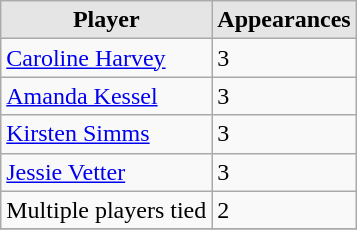<table class="wikitable">
<tr>
<th style="background:#e5e5e5;">Player</th>
<th style="background:#e5e5e5;">Appearances</th>
</tr>
<tr>
<td><a href='#'>Caroline Harvey</a></td>
<td>3</td>
</tr>
<tr>
<td><a href='#'>Amanda Kessel</a></td>
<td>3</td>
</tr>
<tr>
<td><a href='#'>Kirsten Simms</a></td>
<td>3</td>
</tr>
<tr>
<td><a href='#'>Jessie Vetter</a></td>
<td>3</td>
</tr>
<tr>
<td>Multiple players tied</td>
<td>2</td>
</tr>
<tr>
</tr>
</table>
